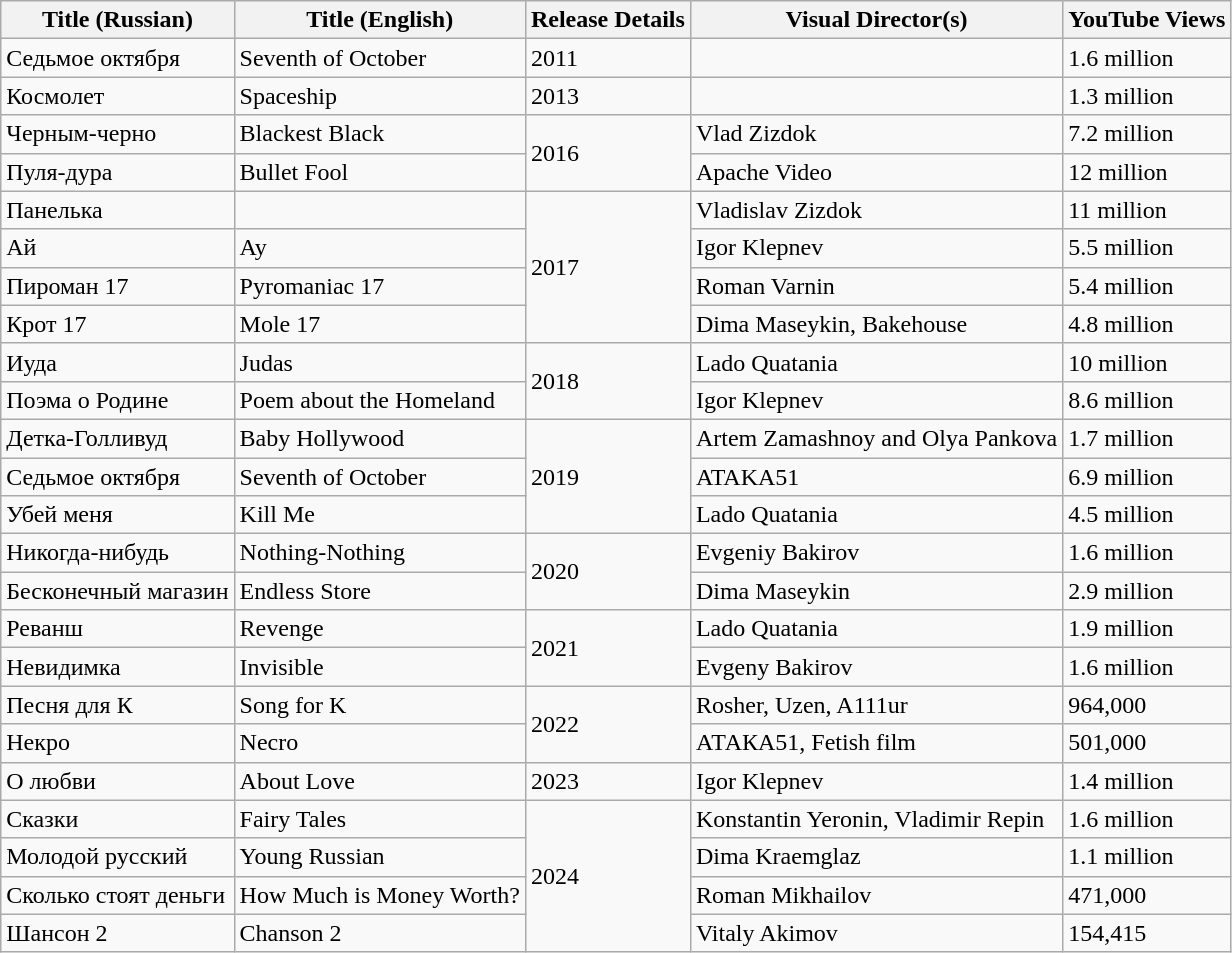<table class="wikitable sortable">
<tr>
<th>Title (Russian)</th>
<th>Title (English)</th>
<th>Release Details</th>
<th>Visual Director(s)</th>
<th>YouTube Views</th>
</tr>
<tr>
<td>Седьмое октября</td>
<td>Seventh of October</td>
<td>2011</td>
<td></td>
<td>1.6 million</td>
</tr>
<tr>
<td>Космолет</td>
<td>Spaceship</td>
<td>2013</td>
<td></td>
<td>1.3 million</td>
</tr>
<tr>
<td>Черным-черно</td>
<td>Blackest Black</td>
<td rowspan="2">2016</td>
<td>Vlad Zizdok</td>
<td>7.2 million</td>
</tr>
<tr>
<td>Пуля-дура</td>
<td>Bullet Fool</td>
<td>Apache Video</td>
<td>12 million</td>
</tr>
<tr>
<td>Панелька</td>
<td></td>
<td rowspan="4">2017</td>
<td>Vladislav Zizdok</td>
<td>11 million</td>
</tr>
<tr>
<td>Ай</td>
<td>Ay</td>
<td>Igor Klepnev</td>
<td>5.5 million</td>
</tr>
<tr>
<td>Пироман 17</td>
<td>Pyromaniac 17</td>
<td>Roman Varnin</td>
<td>5.4 million</td>
</tr>
<tr>
<td>Крот 17</td>
<td>Mole 17</td>
<td>Dima Maseykin, Bakehouse</td>
<td>4.8 million</td>
</tr>
<tr>
<td>Иуда</td>
<td>Judas</td>
<td rowspan="2">2018</td>
<td>Lado Quatania</td>
<td>10 million</td>
</tr>
<tr>
<td>Поэма о Родине</td>
<td>Poem about the Homeland</td>
<td>Igor Klepnev</td>
<td>8.6 million</td>
</tr>
<tr>
<td>Детка-Голливуд</td>
<td>Baby Hollywood</td>
<td rowspan="3">2019</td>
<td>Artem Zamashnoy and Olya Pankova</td>
<td>1.7 million</td>
</tr>
<tr>
<td>Седьмое октября</td>
<td>Seventh of October</td>
<td>ATAKA51</td>
<td>6.9 million</td>
</tr>
<tr>
<td>Убей меня</td>
<td>Kill Me</td>
<td>Lado Quatania</td>
<td>4.5 million</td>
</tr>
<tr>
<td>Никогда-нибудь</td>
<td>Nothing-Nothing</td>
<td rowspan="2">2020</td>
<td>Evgeniy Bakirov</td>
<td>1.6 million</td>
</tr>
<tr>
<td>Бесконечный магазин</td>
<td>Endless Store</td>
<td>Dima Maseykin</td>
<td>2.9 million</td>
</tr>
<tr>
<td>Реванш</td>
<td>Revenge</td>
<td rowspan="2">2021</td>
<td>Lado Quatania</td>
<td>1.9 million</td>
</tr>
<tr>
<td>Невидимка</td>
<td>Invisible</td>
<td>Evgeny Bakirov</td>
<td>1.6 million</td>
</tr>
<tr>
<td>Песня для К</td>
<td>Song for K</td>
<td rowspan="2">2022</td>
<td>Rosher, Uzen, A111ur</td>
<td>964,000</td>
</tr>
<tr>
<td>Некро</td>
<td>Necro</td>
<td>АТАКА51, Fetish film</td>
<td>501,000</td>
</tr>
<tr>
<td>О любви</td>
<td>About Love</td>
<td>2023</td>
<td>Igor Klepnev</td>
<td>1.4 million</td>
</tr>
<tr>
<td>Сказки</td>
<td>Fairy Tales</td>
<td rowspan="4">2024</td>
<td>Konstantin Yeronin, Vladimir Repin</td>
<td>1.6 million</td>
</tr>
<tr>
<td>Молодой русский</td>
<td>Young Russian</td>
<td>Dima Kraemglaz</td>
<td>1.1 million</td>
</tr>
<tr>
<td>Сколько стоят деньги</td>
<td>How Much is Money Worth?</td>
<td>Roman Mikhailov</td>
<td>471,000</td>
</tr>
<tr>
<td>Шансон 2</td>
<td>Chanson 2</td>
<td>Vitaly Akimov</td>
<td>154,415</td>
</tr>
</table>
